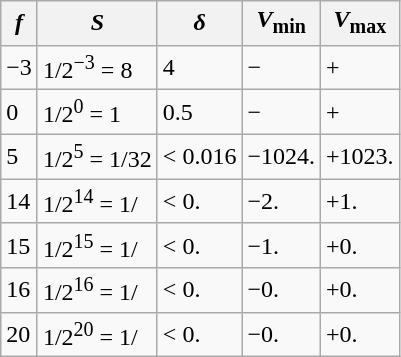<table class= "wikitable" style="margin:0 0 0 1em; float:center;">
<tr>
<th><em>f</em></th>
<th><em>S</em></th>
<th><em>δ</em></th>
<th><em>V</em><sub>min</sub></th>
<th><em>V</em><sub>max</sub></th>
</tr>
<tr>
<td>−3</td>
<td>1/2<sup>−3</sup> = 8</td>
<td>4</td>
<td>−</td>
<td>+</td>
</tr>
<tr>
<td>0</td>
<td>1/2<sup>0</sup> = 1</td>
<td>0.5</td>
<td>−</td>
<td>+</td>
</tr>
<tr>
<td>5</td>
<td>1/2<sup>5</sup> = 1/32</td>
<td>< 0.016</td>
<td>−1024.</td>
<td>+1023.</td>
</tr>
<tr>
<td>14</td>
<td>1/2<sup>14</sup> = 1/</td>
<td>< 0.</td>
<td>−2.</td>
<td>+1.</td>
</tr>
<tr>
<td>15</td>
<td>1/2<sup>15</sup> = 1/</td>
<td>< 0.</td>
<td>−1.</td>
<td>+0.</td>
</tr>
<tr>
<td>16</td>
<td>1/2<sup>16</sup> = 1/</td>
<td>< 0.</td>
<td>−0.</td>
<td>+0.</td>
</tr>
<tr>
<td>20</td>
<td>1/2<sup>20</sup> = 1/</td>
<td>< 0.</td>
<td>−0.</td>
<td>+0.</td>
</tr>
</table>
